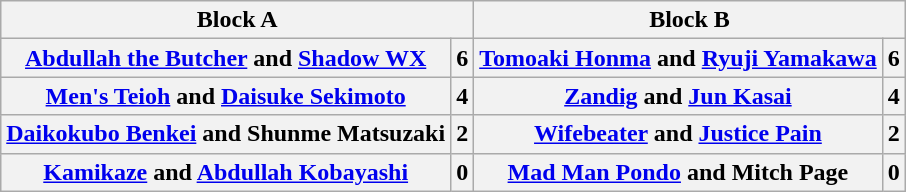<table class="wikitable" style="margin: 1em auto 1em auto">
<tr>
<th colspan="2">Block A</th>
<th colspan="2">Block B</th>
</tr>
<tr>
<th><a href='#'>Abdullah the Butcher</a> and <a href='#'>Shadow WX</a></th>
<th>6</th>
<th><a href='#'>Tomoaki Honma</a> and <a href='#'>Ryuji Yamakawa</a></th>
<th>6</th>
</tr>
<tr>
<th><a href='#'>Men's Teioh</a> and <a href='#'>Daisuke Sekimoto</a></th>
<th>4</th>
<th><a href='#'>Zandig</a> and <a href='#'>Jun Kasai</a></th>
<th>4</th>
</tr>
<tr>
<th><a href='#'>Daikokubo Benkei</a> and Shunme Matsuzaki</th>
<th>2</th>
<th><a href='#'>Wifebeater</a> and <a href='#'>Justice Pain</a></th>
<th>2</th>
</tr>
<tr>
<th><a href='#'>Kamikaze</a> and <a href='#'>Abdullah Kobayashi</a></th>
<th>0</th>
<th><a href='#'>Mad Man Pondo</a> and Mitch Page</th>
<th>0</th>
</tr>
</table>
